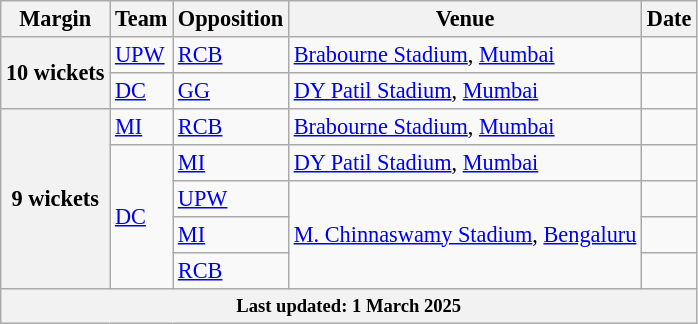<table class="wikitable sortable" style="text-align:left;font-size:93%;">
<tr>
<th>Margin</th>
<th>Team</th>
<th>Opposition</th>
<th>Venue</th>
<th>Date</th>
</tr>
<tr>
<th rowspan="2">10 wickets</th>
<td><a href='#'>UPW</a></td>
<td><a href='#'>RCB</a></td>
<td><a href='#'>Brabourne Stadium</a>, <a href='#'>Mumbai</a></td>
<td></td>
</tr>
<tr>
<td><a href='#'>DC</a></td>
<td><a href='#'>GG</a></td>
<td><a href='#'>DY Patil Stadium</a>, <a href='#'>Mumbai</a></td>
<td></td>
</tr>
<tr>
<th rowspan="5">9 wickets</th>
<td><a href='#'>MI</a></td>
<td><a href='#'>RCB</a></td>
<td><a href='#'>Brabourne Stadium</a>, <a href='#'>Mumbai</a></td>
<td></td>
</tr>
<tr>
<td rowspan="4"><a href='#'>DC</a></td>
<td><a href='#'>MI</a></td>
<td><a href='#'>DY Patil Stadium</a>, <a href='#'>Mumbai</a></td>
<td></td>
</tr>
<tr>
<td><a href='#'>UPW</a></td>
<td rowspan="3"><a href='#'>M. Chinnaswamy Stadium</a>, <a href='#'>Bengaluru</a></td>
<td></td>
</tr>
<tr>
<td><a href='#'>MI</a></td>
<td></td>
</tr>
<tr>
<td><a href='#'>RCB</a></td>
<td></td>
</tr>
<tr class="sortbottom">
<th colspan="5"><small>Last updated: 1 March 2025</small></th>
</tr>
</table>
